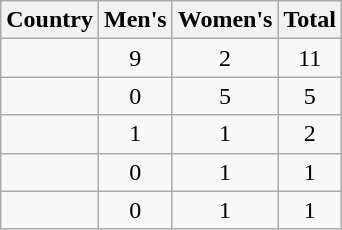<table class="wikitable sortable" style="text-align:center">
<tr>
<th>Country</th>
<th>Men's</th>
<th>Women's</th>
<th>Total</th>
</tr>
<tr>
<td align="left"></td>
<td>9</td>
<td>2</td>
<td>11</td>
</tr>
<tr>
<td align="left"></td>
<td>0</td>
<td>5</td>
<td>5</td>
</tr>
<tr>
<td align="left"></td>
<td>1</td>
<td>1</td>
<td>2</td>
</tr>
<tr>
<td align="left"></td>
<td>0</td>
<td>1</td>
<td>1</td>
</tr>
<tr>
<td align="left"></td>
<td>0</td>
<td>1</td>
<td>1</td>
</tr>
</table>
